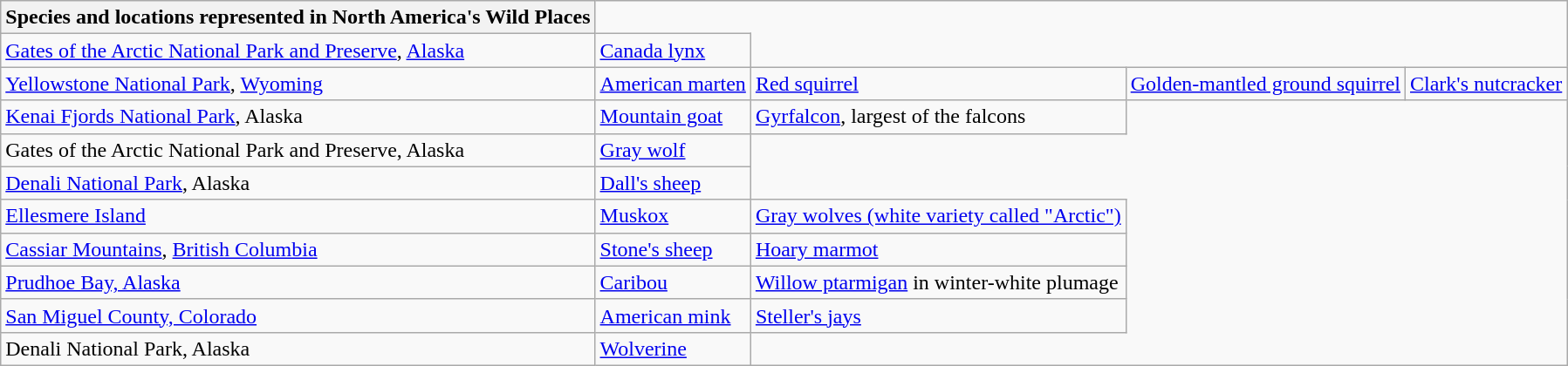<table class="wikitable collapsible collapsed">
<tr>
<th>Species and locations represented in North America's Wild Places</th>
</tr>
<tr>
<td><a href='#'>Gates of the Arctic National Park and Preserve</a>, <a href='#'>Alaska</a></td>
<td><a href='#'>Canada lynx</a></td>
</tr>
<tr>
<td><a href='#'>Yellowstone National Park</a>, <a href='#'>Wyoming</a></td>
<td><a href='#'>American marten</a></td>
<td><a href='#'>Red squirrel</a></td>
<td><a href='#'>Golden-mantled ground squirrel</a></td>
<td><a href='#'>Clark's nutcracker</a></td>
</tr>
<tr>
<td><a href='#'>Kenai Fjords National Park</a>, Alaska</td>
<td><a href='#'>Mountain goat</a></td>
<td><a href='#'>Gyrfalcon</a>, largest of the falcons</td>
</tr>
<tr>
<td>Gates of the Arctic National Park and Preserve, Alaska</td>
<td><a href='#'>Gray wolf</a></td>
</tr>
<tr>
<td><a href='#'>Denali National Park</a>, Alaska</td>
<td><a href='#'>Dall's sheep</a></td>
</tr>
<tr>
<td><a href='#'>Ellesmere Island</a></td>
<td><a href='#'>Muskox</a></td>
<td><a href='#'>Gray wolves (white variety called "Arctic")</a></td>
</tr>
<tr>
<td><a href='#'>Cassiar Mountains</a>, <a href='#'>British Columbia</a></td>
<td><a href='#'>Stone's sheep</a></td>
<td><a href='#'>Hoary marmot</a></td>
</tr>
<tr>
<td><a href='#'>Prudhoe Bay, Alaska</a></td>
<td><a href='#'>Caribou</a></td>
<td><a href='#'>Willow ptarmigan</a> in winter-white plumage</td>
</tr>
<tr>
<td><a href='#'>San Miguel County, Colorado</a></td>
<td><a href='#'>American mink</a></td>
<td><a href='#'>Steller's jays</a></td>
</tr>
<tr>
<td Denali National Park and Preserve>Denali National Park, Alaska</td>
<td><a href='#'>Wolverine</a></td>
</tr>
</table>
